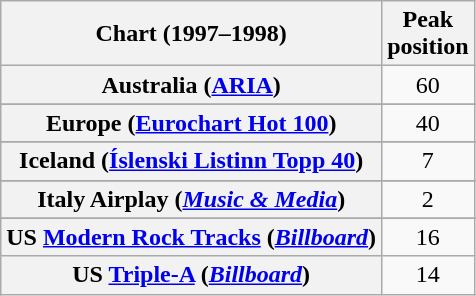<table class="wikitable sortable plainrowheaders" style="text-align:center">
<tr>
<th>Chart (1997–1998)</th>
<th>Peak<br>position</th>
</tr>
<tr>
<th scope="row">Australia (<a href='#'>ARIA</a>)</th>
<td>60</td>
</tr>
<tr>
</tr>
<tr>
</tr>
<tr>
</tr>
<tr>
<th scope="row">Europe (<a href='#'>Eurochart Hot 100</a>)</th>
<td>40</td>
</tr>
<tr>
</tr>
<tr>
</tr>
<tr>
</tr>
<tr>
<th scope="row">Iceland (<a href='#'>Íslenski Listinn Topp 40</a>)</th>
<td>7</td>
</tr>
<tr>
</tr>
<tr>
<th scope="row">Italy Airplay (<em><a href='#'>Music & Media</a></em>)</th>
<td>2</td>
</tr>
<tr>
</tr>
<tr>
</tr>
<tr>
</tr>
<tr>
<th scope="row">US <a href='#'>Modern Rock Tracks</a> (<em><a href='#'>Billboard</a></em>)</th>
<td>16</td>
</tr>
<tr>
<th scope="row">US <a href='#'>Triple-A</a> (<em><a href='#'>Billboard</a></em>)</th>
<td>14</td>
</tr>
</table>
